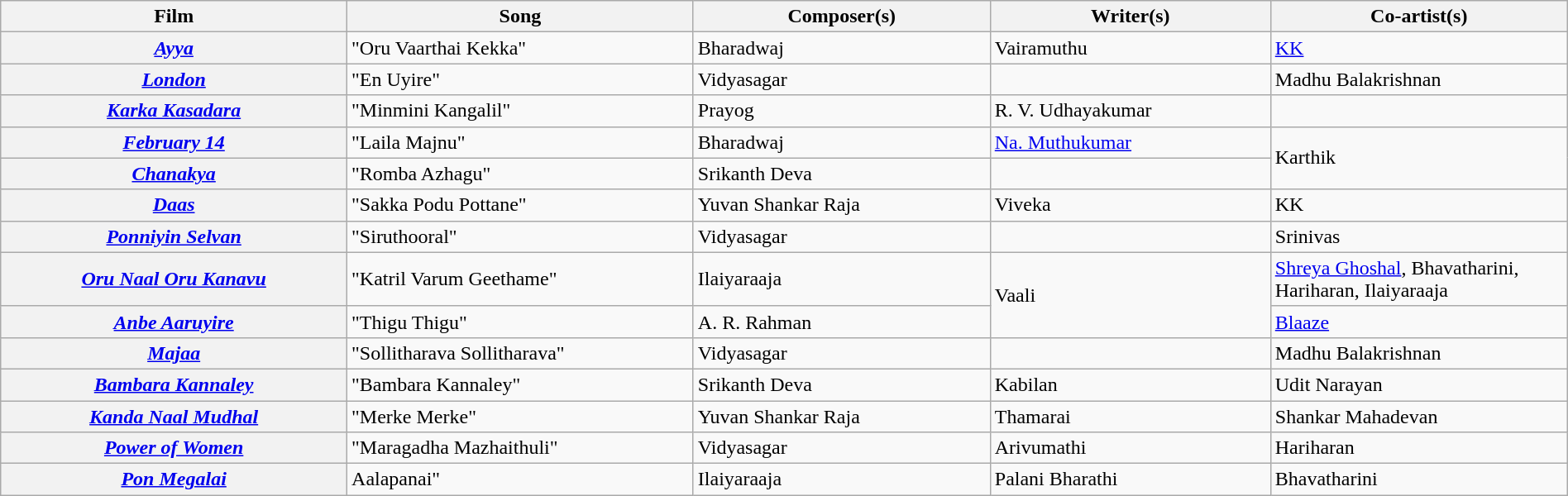<table class="wikitable plainrowheaders" width="100%" textcolor:#000;">
<tr>
<th scope="col" width=21%><strong>Film</strong></th>
<th scope="col" width=21%><strong>Song</strong></th>
<th scope="col" width=18%><strong>Composer(s)</strong></th>
<th scope="col" width=17%><strong>Writer(s)</strong></th>
<th scope="col" width=18%><strong>Co-artist(s)</strong></th>
</tr>
<tr>
<th scope="row"><em><a href='#'><strong>Ayya</strong></a></em></th>
<td>"Oru Vaarthai Kekka"</td>
<td>Bharadwaj</td>
<td>Vairamuthu</td>
<td><a href='#'>KK</a></td>
</tr>
<tr>
<th scope="row"><em><a href='#'><strong>London</strong></a></em></th>
<td>"En Uyire"</td>
<td>Vidyasagar</td>
<td></td>
<td>Madhu Balakrishnan</td>
</tr>
<tr>
<th scope="row"><strong><em><a href='#'>Karka Kasadara</a></em></strong></th>
<td>"Minmini Kangalil"</td>
<td>Prayog</td>
<td>R. V. Udhayakumar</td>
<td></td>
</tr>
<tr>
<th scope="row"><em><a href='#'><strong>February 14</strong></a></em></th>
<td>"Laila Majnu"</td>
<td>Bharadwaj</td>
<td><a href='#'>Na. Muthukumar</a></td>
<td rowspan="2">Karthik</td>
</tr>
<tr>
<th scope="row"><em><a href='#'><strong>Chanakya</strong></a></em></th>
<td>"Romba Azhagu"</td>
<td>Srikanth Deva</td>
<td></td>
</tr>
<tr>
<th scope="row"><em><a href='#'><strong>Daas</strong></a></em></th>
<td>"Sakka Podu Pottane"</td>
<td>Yuvan Shankar Raja</td>
<td>Viveka</td>
<td>KK</td>
</tr>
<tr>
<th scope="row"><em><a href='#'><strong>Ponniyin Selvan</strong></a></em></th>
<td>"Siruthooral"</td>
<td>Vidyasagar</td>
<td></td>
<td>Srinivas</td>
</tr>
<tr>
<th scope="row"><strong><em><a href='#'>Oru Naal Oru Kanavu</a></em></strong></th>
<td>"Katril Varum Geethame"</td>
<td>Ilaiyaraaja</td>
<td rowspan="2">Vaali</td>
<td><a href='#'>Shreya Ghoshal</a>, Bhavatharini, Hariharan, Ilaiyaraaja</td>
</tr>
<tr>
<th scope="row"><em><a href='#'><strong>Anbe Aaruyire</strong></a></em></th>
<td>"Thigu Thigu"</td>
<td>A. R. Rahman</td>
<td><a href='#'>Blaaze</a></td>
</tr>
<tr>
<th scope="row"><strong><em><a href='#'>Majaa</a></em></strong></th>
<td>"Sollitharava Sollitharava"</td>
<td>Vidyasagar</td>
<td></td>
<td>Madhu Balakrishnan</td>
</tr>
<tr>
<th scope="row"><strong><em><a href='#'>Bambara Kannaley</a></em></strong></th>
<td>"Bambara Kannaley"</td>
<td>Srikanth Deva</td>
<td>Kabilan</td>
<td>Udit Narayan</td>
</tr>
<tr>
<th scope="row"><strong><em><a href='#'>Kanda Naal Mudhal</a></em></strong></th>
<td>"Merke Merke"</td>
<td>Yuvan Shankar Raja</td>
<td>Thamarai</td>
<td>Shankar Mahadevan</td>
</tr>
<tr>
<th scope="row"><em><a href='#'><strong>Power of Women</strong></a></em></th>
<td>"Maragadha Mazhaithuli"</td>
<td>Vidyasagar</td>
<td>Arivumathi</td>
<td>Hariharan</td>
</tr>
<tr>
<th scope="row"><strong><em><a href='#'>Pon Megalai</a></em></strong></th>
<td>Aalapanai"</td>
<td>Ilaiyaraaja</td>
<td>Palani Bharathi</td>
<td>Bhavatharini</td>
</tr>
</table>
